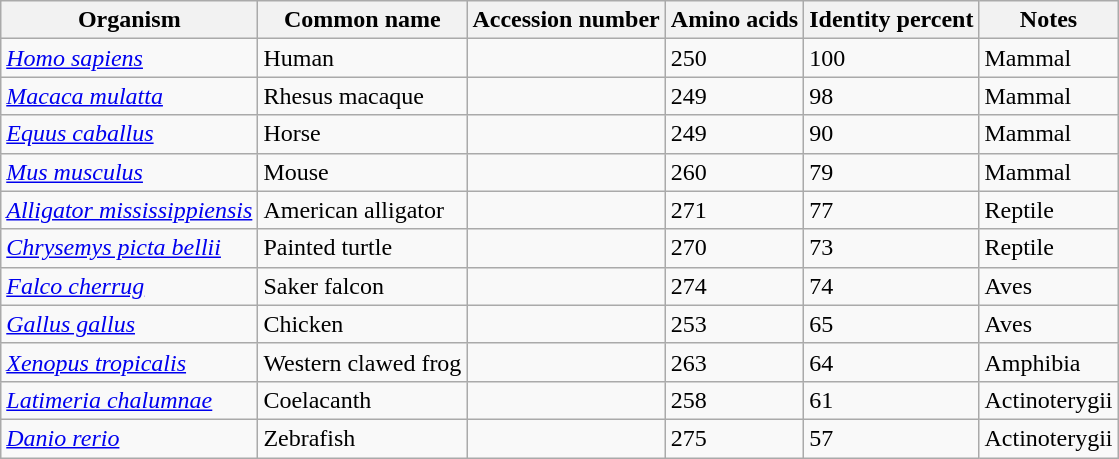<table class="wikitable sortable">
<tr>
<th>Organism</th>
<th>Common name</th>
<th>Accession number</th>
<th>Amino acids</th>
<th>Identity percent</th>
<th>Notes</th>
</tr>
<tr>
<td><em><a href='#'>Homo sapiens</a></em></td>
<td>Human</td>
<td></td>
<td>250</td>
<td>100</td>
<td>Mammal</td>
</tr>
<tr>
<td><em><a href='#'>Macaca mulatta</a></em></td>
<td>Rhesus macaque</td>
<td></td>
<td>249</td>
<td>98</td>
<td>Mammal</td>
</tr>
<tr>
<td><em><a href='#'>Equus caballus</a></em></td>
<td>Horse</td>
<td></td>
<td>249</td>
<td>90</td>
<td>Mammal</td>
</tr>
<tr>
<td><em><a href='#'>Mus musculus</a></em></td>
<td>Mouse</td>
<td></td>
<td>260</td>
<td>79</td>
<td>Mammal</td>
</tr>
<tr>
<td><em><a href='#'>Alligator mississippiensis</a></em></td>
<td>American alligator</td>
<td></td>
<td>271</td>
<td>77</td>
<td>Reptile</td>
</tr>
<tr>
<td><em><a href='#'>Chrysemys picta bellii</a></em></td>
<td>Painted turtle</td>
<td></td>
<td>270</td>
<td>73</td>
<td>Reptile</td>
</tr>
<tr>
<td><em><a href='#'>Falco cherrug</a></em></td>
<td>Saker falcon</td>
<td></td>
<td>274</td>
<td>74</td>
<td>Aves</td>
</tr>
<tr>
<td><em><a href='#'>Gallus gallus</a></em></td>
<td>Chicken</td>
<td></td>
<td>253</td>
<td>65</td>
<td>Aves</td>
</tr>
<tr>
<td><em><a href='#'>Xenopus tropicalis</a></em></td>
<td>Western clawed frog</td>
<td></td>
<td>263</td>
<td>64</td>
<td>Amphibia</td>
</tr>
<tr>
<td><em><a href='#'>Latimeria chalumnae</a></em></td>
<td>Coelacanth</td>
<td></td>
<td>258</td>
<td>61</td>
<td>Actinoterygii</td>
</tr>
<tr>
<td><em><a href='#'>Danio rerio</a></em></td>
<td>Zebrafish</td>
<td></td>
<td>275</td>
<td>57</td>
<td>Actinoterygii</td>
</tr>
</table>
